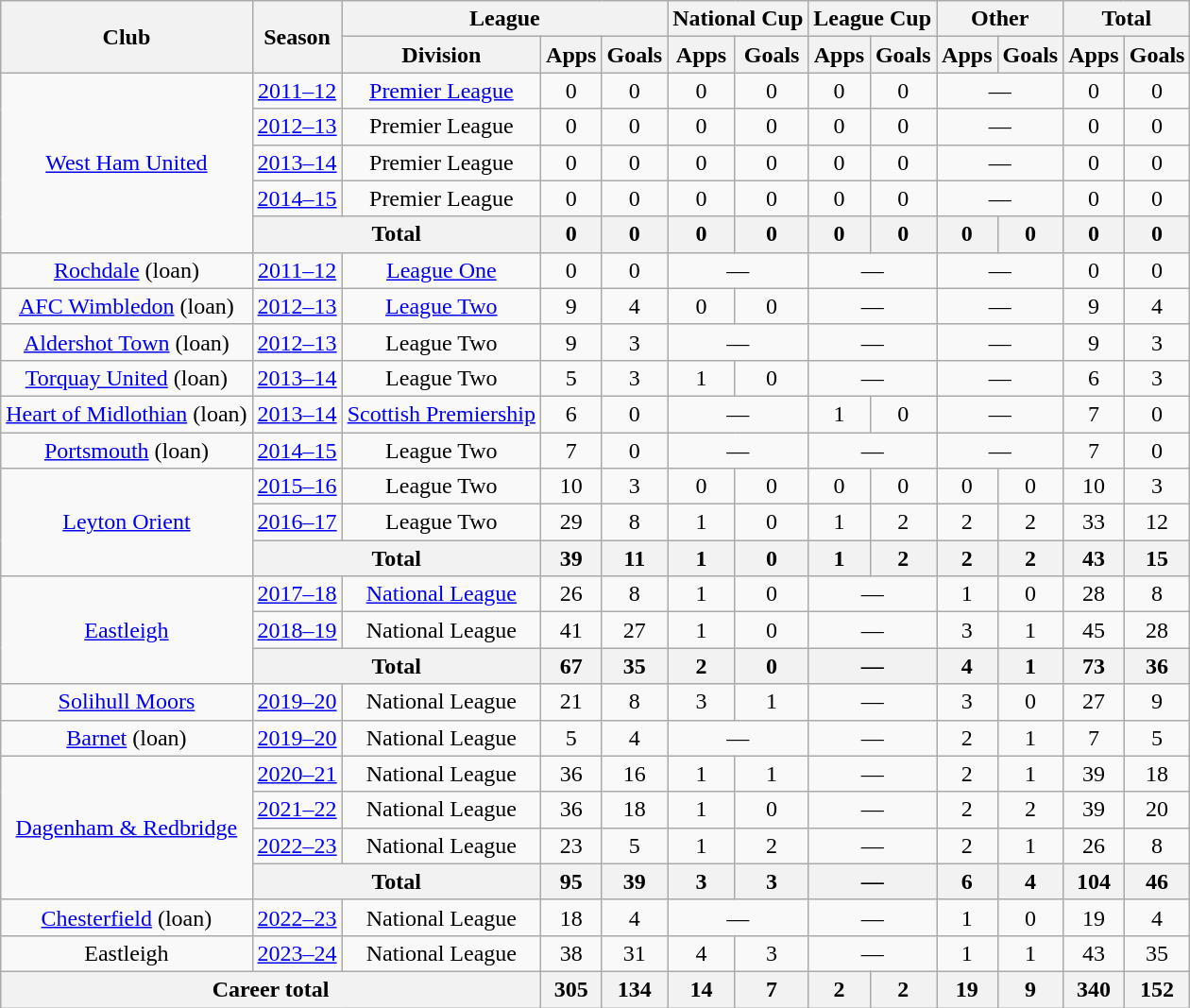<table class="wikitable" style="text-align: center">
<tr>
<th rowspan="2">Club</th>
<th rowspan="2">Season</th>
<th colspan="3">League</th>
<th colspan="2">National Cup</th>
<th colspan="2">League Cup</th>
<th colspan="2">Other</th>
<th colspan="2">Total</th>
</tr>
<tr>
<th>Division</th>
<th>Apps</th>
<th>Goals</th>
<th>Apps</th>
<th>Goals</th>
<th>Apps</th>
<th>Goals</th>
<th>Apps</th>
<th>Goals</th>
<th>Apps</th>
<th>Goals</th>
</tr>
<tr>
<td rowspan="5"><a href='#'>West Ham United</a></td>
<td><a href='#'>2011–12</a></td>
<td><a href='#'>Premier League</a></td>
<td>0</td>
<td>0</td>
<td>0</td>
<td>0</td>
<td>0</td>
<td>0</td>
<td colspan="2">—</td>
<td>0</td>
<td>0</td>
</tr>
<tr>
<td><a href='#'>2012–13</a></td>
<td>Premier League</td>
<td>0</td>
<td>0</td>
<td>0</td>
<td>0</td>
<td>0</td>
<td>0</td>
<td colspan="2">—</td>
<td>0</td>
<td>0</td>
</tr>
<tr>
<td><a href='#'>2013–14</a></td>
<td>Premier League</td>
<td>0</td>
<td>0</td>
<td>0</td>
<td>0</td>
<td>0</td>
<td>0</td>
<td colspan="2">—</td>
<td>0</td>
<td>0</td>
</tr>
<tr>
<td><a href='#'>2014–15</a></td>
<td>Premier League</td>
<td>0</td>
<td>0</td>
<td>0</td>
<td>0</td>
<td>0</td>
<td>0</td>
<td colspan="2">—</td>
<td>0</td>
<td>0</td>
</tr>
<tr>
<th colspan="2">Total</th>
<th>0</th>
<th>0</th>
<th>0</th>
<th>0</th>
<th>0</th>
<th>0</th>
<th>0</th>
<th>0</th>
<th>0</th>
<th>0</th>
</tr>
<tr>
<td><a href='#'>Rochdale</a> (loan)</td>
<td><a href='#'>2011–12</a></td>
<td><a href='#'>League One</a></td>
<td>0</td>
<td>0</td>
<td colspan="2">—</td>
<td colspan="2">—</td>
<td colspan="2">—</td>
<td>0</td>
<td>0</td>
</tr>
<tr>
<td><a href='#'>AFC Wimbledon</a> (loan)</td>
<td><a href='#'>2012–13</a></td>
<td><a href='#'>League Two</a></td>
<td>9</td>
<td>4</td>
<td>0</td>
<td>0</td>
<td colspan="2">—</td>
<td colspan="2">—</td>
<td>9</td>
<td>4</td>
</tr>
<tr>
<td><a href='#'>Aldershot Town</a> (loan)</td>
<td><a href='#'>2012–13</a></td>
<td>League Two</td>
<td>9</td>
<td>3</td>
<td colspan="2">—</td>
<td colspan="2">—</td>
<td colspan="2">—</td>
<td>9</td>
<td>3</td>
</tr>
<tr>
<td><a href='#'>Torquay United</a> (loan)</td>
<td><a href='#'>2013–14</a></td>
<td>League Two</td>
<td>5</td>
<td>3</td>
<td>1</td>
<td>0</td>
<td colspan="2">—</td>
<td colspan="2">—</td>
<td>6</td>
<td>3</td>
</tr>
<tr>
<td><a href='#'>Heart of Midlothian</a> (loan)</td>
<td><a href='#'>2013–14</a></td>
<td><a href='#'>Scottish Premiership</a></td>
<td>6</td>
<td>0</td>
<td colspan="2">—</td>
<td>1</td>
<td>0</td>
<td colspan="2">—</td>
<td>7</td>
<td>0</td>
</tr>
<tr>
<td><a href='#'>Portsmouth</a> (loan)</td>
<td><a href='#'>2014–15</a></td>
<td>League Two</td>
<td>7</td>
<td>0</td>
<td colspan="2">—</td>
<td colspan="2">—</td>
<td colspan="2">—</td>
<td>7</td>
<td>0</td>
</tr>
<tr>
<td rowspan="3"><a href='#'>Leyton Orient</a></td>
<td><a href='#'>2015–16</a></td>
<td>League Two</td>
<td>10</td>
<td>3</td>
<td>0</td>
<td>0</td>
<td>0</td>
<td>0</td>
<td>0</td>
<td>0</td>
<td>10</td>
<td>3</td>
</tr>
<tr>
<td><a href='#'>2016–17</a></td>
<td>League Two</td>
<td>29</td>
<td>8</td>
<td>1</td>
<td>0</td>
<td>1</td>
<td>2</td>
<td>2</td>
<td>2</td>
<td>33</td>
<td>12</td>
</tr>
<tr>
<th colspan="2">Total</th>
<th>39</th>
<th>11</th>
<th>1</th>
<th>0</th>
<th>1</th>
<th>2</th>
<th>2</th>
<th>2</th>
<th>43</th>
<th>15</th>
</tr>
<tr>
<td rowspan="3"><a href='#'>Eastleigh</a></td>
<td><a href='#'>2017–18</a></td>
<td><a href='#'>National League</a></td>
<td>26</td>
<td>8</td>
<td>1</td>
<td>0</td>
<td colspan="2">—</td>
<td>1</td>
<td>0</td>
<td>28</td>
<td>8</td>
</tr>
<tr>
<td><a href='#'>2018–19</a></td>
<td>National League</td>
<td>41</td>
<td>27</td>
<td>1</td>
<td>0</td>
<td colspan="2">—</td>
<td>3</td>
<td>1</td>
<td>45</td>
<td>28</td>
</tr>
<tr>
<th colspan="2">Total</th>
<th>67</th>
<th>35</th>
<th>2</th>
<th>0</th>
<th colspan="2">—</th>
<th>4</th>
<th>1</th>
<th>73</th>
<th>36</th>
</tr>
<tr>
<td><a href='#'>Solihull Moors</a></td>
<td><a href='#'>2019–20</a></td>
<td>National League</td>
<td>21</td>
<td>8</td>
<td>3</td>
<td>1</td>
<td colspan="2">—</td>
<td>3</td>
<td>0</td>
<td>27</td>
<td>9</td>
</tr>
<tr>
<td><a href='#'>Barnet</a> (loan)</td>
<td><a href='#'>2019–20</a></td>
<td>National League</td>
<td>5</td>
<td>4</td>
<td colspan="2">—</td>
<td colspan="2">—</td>
<td>2</td>
<td>1</td>
<td>7</td>
<td>5</td>
</tr>
<tr>
<td rowspan="4"><a href='#'>Dagenham & Redbridge</a></td>
<td><a href='#'>2020–21</a></td>
<td>National League</td>
<td>36</td>
<td>16</td>
<td>1</td>
<td>1</td>
<td colspan="2">—</td>
<td>2</td>
<td>1</td>
<td>39</td>
<td>18</td>
</tr>
<tr>
<td><a href='#'>2021–22</a></td>
<td>National League</td>
<td>36</td>
<td>18</td>
<td>1</td>
<td>0</td>
<td colspan="2">—</td>
<td>2</td>
<td>2</td>
<td>39</td>
<td>20</td>
</tr>
<tr>
<td><a href='#'>2022–23</a></td>
<td>National League</td>
<td>23</td>
<td>5</td>
<td>1</td>
<td>2</td>
<td colspan="2">—</td>
<td>2</td>
<td>1</td>
<td>26</td>
<td>8</td>
</tr>
<tr>
<th colspan="2">Total</th>
<th>95</th>
<th>39</th>
<th>3</th>
<th>3</th>
<th colspan="2">—</th>
<th>6</th>
<th>4</th>
<th>104</th>
<th>46</th>
</tr>
<tr>
<td><a href='#'>Chesterfield</a> (loan)</td>
<td><a href='#'>2022–23</a></td>
<td>National League</td>
<td>18</td>
<td>4</td>
<td colspan="2">—</td>
<td colspan="2">—</td>
<td>1</td>
<td>0</td>
<td>19</td>
<td>4</td>
</tr>
<tr>
<td>Eastleigh</td>
<td><a href='#'>2023–24</a></td>
<td>National League</td>
<td>38</td>
<td>31</td>
<td>4</td>
<td>3</td>
<td colspan="2">—</td>
<td>1</td>
<td>1</td>
<td>43</td>
<td>35</td>
</tr>
<tr>
<th colspan="3">Career total</th>
<th>305</th>
<th>134</th>
<th>14</th>
<th>7</th>
<th>2</th>
<th>2</th>
<th>19</th>
<th>9</th>
<th>340</th>
<th>152</th>
</tr>
</table>
